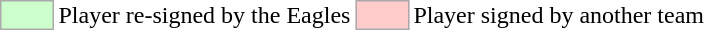<table>
<tr>
<td style="background:#cfc;border:1px solid #aaa;width:2em"></td>
<td>Player re-signed by the Eagles</td>
<td style="background:#fcc;border:1px solid #aaa;width:2em"></td>
<td>Player signed by another team</td>
</tr>
</table>
